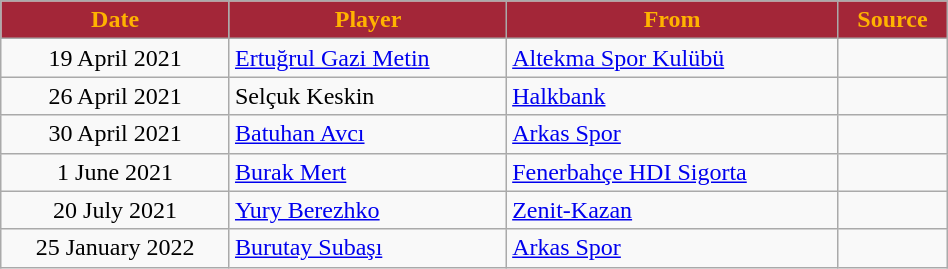<table class="wikitable sortable" style="text-align:center;width:50%;">
<tr>
<th scope="col" style="background-color:#A32638;color:#FFB300">Date</th>
<th scope="col" style="background-color:#A32638;color:#FFB300">Player</th>
<th scope="col" style="background-color:#A32638;color:#FFB300">From</th>
<th scope="col" class="unsortable" style="background-color:#A32638;color:#FFB300">Source</th>
</tr>
<tr>
<td>19 April 2021</td>
<td align=left> <a href='#'>Ertuğrul Gazi Metin</a></td>
<td align=left> <a href='#'>Altekma Spor Kulübü</a></td>
<td></td>
</tr>
<tr>
<td>26 April 2021</td>
<td align=left> Selçuk Keskin</td>
<td align=left> <a href='#'>Halkbank</a></td>
<td></td>
</tr>
<tr>
<td>30 April 2021</td>
<td align=left> <a href='#'>Batuhan Avcı</a></td>
<td align=left> <a href='#'>Arkas Spor</a></td>
<td></td>
</tr>
<tr>
<td>1 June 2021</td>
<td align=left> <a href='#'>Burak Mert</a></td>
<td align=left> <a href='#'>Fenerbahçe HDI Sigorta</a></td>
<td></td>
</tr>
<tr>
<td>20 July 2021</td>
<td align=left> <a href='#'>Yury Berezhko</a></td>
<td align=left> <a href='#'>Zenit-Kazan</a></td>
<td></td>
</tr>
<tr>
<td>25 January 2022</td>
<td align=left> <a href='#'>Burutay Subaşı</a></td>
<td align=left> <a href='#'>Arkas Spor</a></td>
<td></td>
</tr>
</table>
